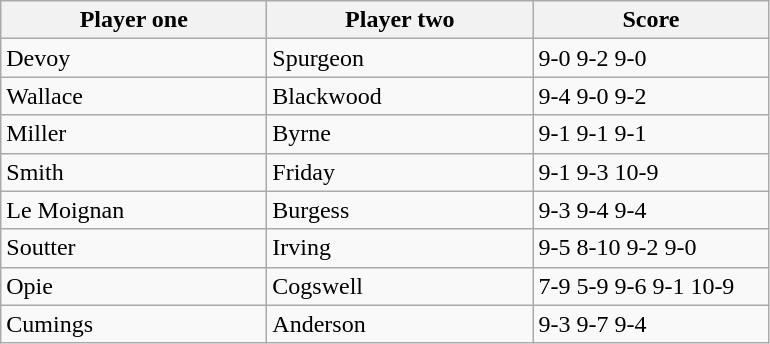<table class="wikitable">
<tr>
<th width=170>Player one</th>
<th width=170>Player two</th>
<th width=150>Score</th>
</tr>
<tr>
<td> Devoy</td>
<td> Spurgeon</td>
<td>9-0 9-2 9-0</td>
</tr>
<tr>
<td> Wallace</td>
<td> Blackwood</td>
<td>9-4 9-0 9-2</td>
</tr>
<tr>
<td> Miller</td>
<td> Byrne</td>
<td>9-1 9-1 9-1</td>
</tr>
<tr>
<td> Smith</td>
<td> Friday</td>
<td>9-1 9-3 10-9</td>
</tr>
<tr>
<td> Le Moignan</td>
<td> Burgess</td>
<td>9-3 9-4 9-4</td>
</tr>
<tr>
<td> Soutter</td>
<td> Irving</td>
<td>9-5 8-10 9-2 9-0</td>
</tr>
<tr>
<td> Opie</td>
<td> Cogswell</td>
<td>7-9 5-9 9-6 9-1 10-9</td>
</tr>
<tr>
<td> Cumings</td>
<td> Anderson</td>
<td>9-3 9-7 9-4</td>
</tr>
</table>
